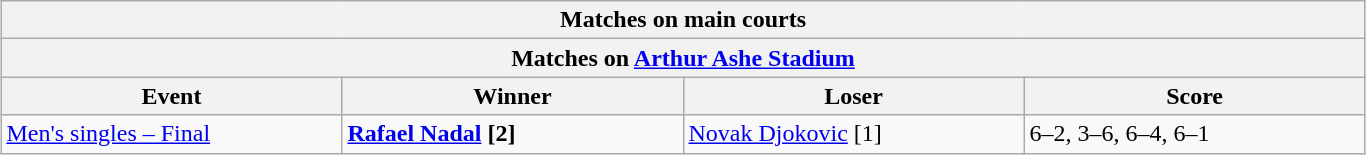<table class="wikitable collapsible uncollapsed" style="margin:auto;">
<tr>
<th colspan="4" style="white-space:nowrap;">Matches on main courts</th>
</tr>
<tr>
<th colspan="4"><strong>Matches on <a href='#'>Arthur Ashe Stadium</a></strong></th>
</tr>
<tr>
<th width="220">Event</th>
<th width="220">Winner</th>
<th width="220">Loser</th>
<th width="220">Score</th>
</tr>
<tr>
<td><a href='#'>Men's singles – Final</a></td>
<td><strong> <a href='#'>Rafael Nadal</a> [2]</strong></td>
<td> <a href='#'>Novak Djokovic</a> [1]</td>
<td>6–2, 3–6, 6–4, 6–1</td>
</tr>
</table>
